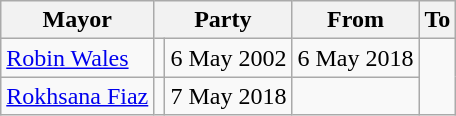<table class=wikitable>
<tr>
<th>Mayor</th>
<th colspan=2>Party</th>
<th>From</th>
<th>To</th>
</tr>
<tr>
<td><a href='#'>Robin Wales</a></td>
<td></td>
<td align=right>6 May 2002</td>
<td align=right>6 May 2018</td>
</tr>
<tr>
<td><a href='#'>Rokhsana Fiaz</a></td>
<td></td>
<td align=right>7 May 2018</td>
<td></td>
</tr>
</table>
